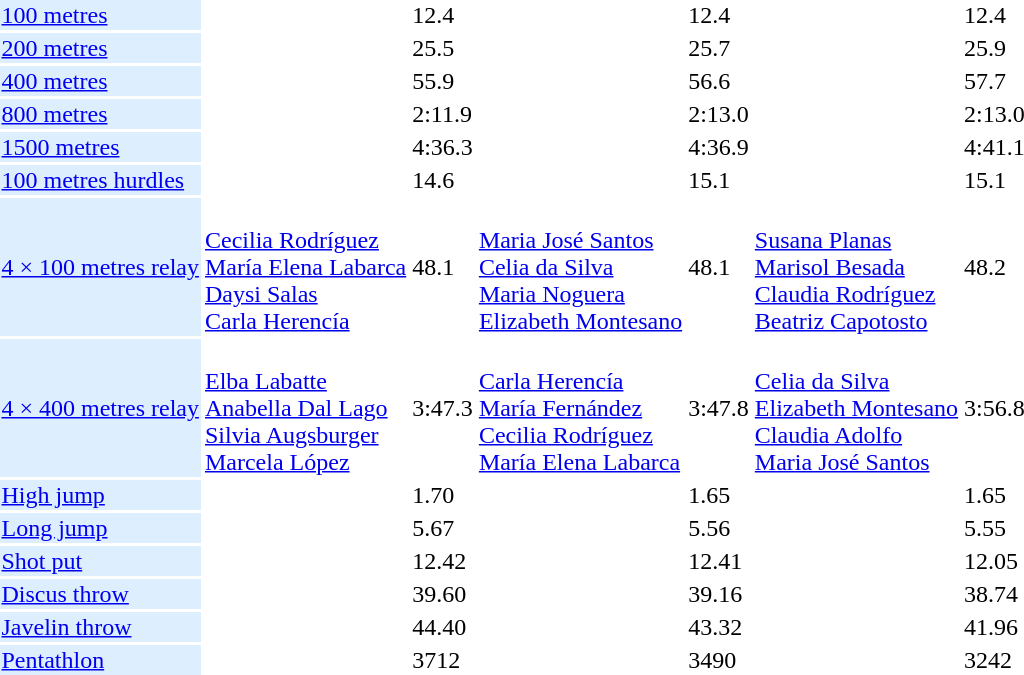<table>
<tr>
<td bgcolor = DDEEFF><a href='#'>100 metres</a></td>
<td></td>
<td>12.4</td>
<td></td>
<td>12.4</td>
<td></td>
<td>12.4</td>
</tr>
<tr>
<td bgcolor = DDEEFF><a href='#'>200 metres</a></td>
<td></td>
<td>25.5</td>
<td></td>
<td>25.7</td>
<td></td>
<td>25.9</td>
</tr>
<tr>
<td bgcolor = DDEEFF><a href='#'>400 metres</a></td>
<td></td>
<td>55.9</td>
<td></td>
<td>56.6</td>
<td></td>
<td>57.7</td>
</tr>
<tr>
<td bgcolor = DDEEFF><a href='#'>800 metres</a></td>
<td></td>
<td>2:11.9</td>
<td></td>
<td>2:13.0</td>
<td></td>
<td>2:13.0</td>
</tr>
<tr>
<td bgcolor = DDEEFF><a href='#'>1500 metres</a></td>
<td></td>
<td>4:36.3</td>
<td></td>
<td>4:36.9</td>
<td></td>
<td>4:41.1</td>
</tr>
<tr>
<td bgcolor = DDEEFF><a href='#'>100 metres hurdles</a></td>
<td></td>
<td>14.6</td>
<td></td>
<td>15.1</td>
<td></td>
<td>15.1</td>
</tr>
<tr>
<td bgcolor = DDEEFF><a href='#'>4 × 100 metres relay</a></td>
<td><br><a href='#'>Cecilia Rodríguez</a><br><a href='#'>María Elena Labarca</a><br><a href='#'>Daysi Salas</a><br><a href='#'>Carla Herencía</a></td>
<td>48.1</td>
<td><br><a href='#'>Maria José Santos</a><br><a href='#'>Celia da Silva</a><br><a href='#'>Maria Noguera</a><br><a href='#'>Elizabeth Montesano</a></td>
<td>48.1</td>
<td><br><a href='#'>Susana Planas</a><br><a href='#'>Marisol Besada</a><br><a href='#'>Claudia Rodríguez</a><br><a href='#'>Beatriz Capotosto</a></td>
<td>48.2</td>
</tr>
<tr>
<td bgcolor = DDEEFF><a href='#'>4 × 400 metres relay</a></td>
<td><br><a href='#'>Elba Labatte</a><br><a href='#'>Anabella Dal Lago</a><br><a href='#'>Silvia Augsburger</a><br><a href='#'>Marcela López</a></td>
<td>3:47.3</td>
<td><br><a href='#'>Carla Herencía</a><br><a href='#'>María Fernández</a><br><a href='#'>Cecilia Rodríguez</a><br><a href='#'>María Elena Labarca</a></td>
<td>3:47.8</td>
<td><br><a href='#'>Celia da Silva</a><br><a href='#'>Elizabeth Montesano</a><br><a href='#'>Claudia Adolfo</a><br><a href='#'>Maria José Santos</a></td>
<td>3:56.8</td>
</tr>
<tr>
<td bgcolor = DDEEFF><a href='#'>High jump</a></td>
<td></td>
<td>1.70</td>
<td></td>
<td>1.65</td>
<td></td>
<td>1.65</td>
</tr>
<tr>
<td bgcolor = DDEEFF><a href='#'>Long jump</a></td>
<td></td>
<td>5.67</td>
<td></td>
<td>5.56</td>
<td></td>
<td>5.55</td>
</tr>
<tr>
<td bgcolor = DDEEFF><a href='#'>Shot put</a></td>
<td></td>
<td>12.42</td>
<td></td>
<td>12.41</td>
<td></td>
<td>12.05</td>
</tr>
<tr>
<td bgcolor = DDEEFF><a href='#'>Discus throw</a></td>
<td></td>
<td>39.60</td>
<td></td>
<td>39.16</td>
<td></td>
<td>38.74</td>
</tr>
<tr>
<td bgcolor = DDEEFF><a href='#'>Javelin throw</a></td>
<td></td>
<td>44.40</td>
<td></td>
<td>43.32</td>
<td></td>
<td>41.96</td>
</tr>
<tr>
<td bgcolor = DDEEFF><a href='#'>Pentathlon</a></td>
<td></td>
<td>3712</td>
<td></td>
<td>3490</td>
<td></td>
<td>3242</td>
</tr>
</table>
